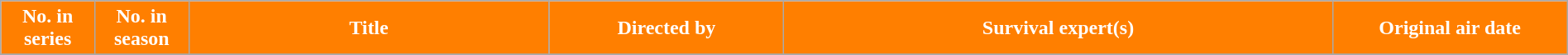<table class="wikitable plainrowheaders" style="width: 100%; margin-right: 0;">
<tr>
<th style="background: #ff7f00; color: #ffffff; width:6%">No. in<br>series</th>
<th style="background: #ff7f00; color: #ffffff; width:6%">No. in<br>season</th>
<th style="background: #ff7f00; color: #ffffff; width:23%">Title</th>
<th style="background: #ff7f00; color: #ffffff; width:15%">Directed by</th>
<th style="background: #ff7f00; color: #ffffff; width:35%">Survival expert(s)</th>
<th style="background: #ff7f00; color: #ffffff; width:15%">Original air date</th>
</tr>
<tr>
</tr>
</table>
